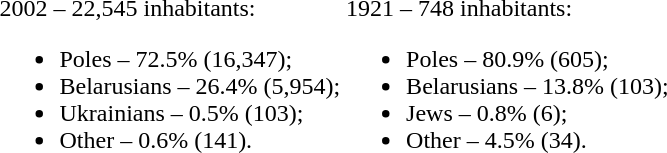<table>
<tr>
<td valign=top><br>2002 – 22,545  inhabitants:<ul><li>Poles – 72.5% (16,347);</li><li>Belarusians – 26.4% (5,954);</li><li>Ukrainians – 0.5% (103);</li><li>Other – 0.6% (141).</li></ul></td>
<td valign=top><br>1921 – 748 inhabitants:<ul><li>Poles – 80.9% (605);</li><li>Belarusians –  13.8% (103);</li><li>Jews – 0.8% (6);</li><li>Other – 4.5% (34).</li></ul></td>
</tr>
</table>
